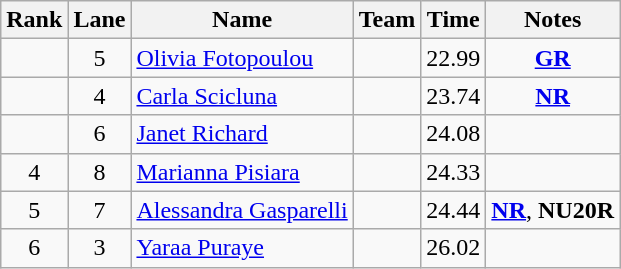<table class="wikitable sortable" style="text-align:center">
<tr>
<th>Rank</th>
<th>Lane</th>
<th>Name</th>
<th>Team</th>
<th>Time</th>
<th>Notes</th>
</tr>
<tr>
<td></td>
<td>5</td>
<td align="left"><a href='#'>Olivia Fotopoulou</a></td>
<td align=left></td>
<td>22.99</td>
<td><strong><a href='#'>GR</a></strong></td>
</tr>
<tr>
<td></td>
<td>4</td>
<td align="left"><a href='#'>Carla Scicluna</a></td>
<td align=left></td>
<td>23.74</td>
<td><strong><a href='#'>NR</a></strong></td>
</tr>
<tr>
<td></td>
<td>6</td>
<td align="left"><a href='#'>Janet Richard</a></td>
<td align=left></td>
<td>24.08</td>
<td></td>
</tr>
<tr>
<td>4</td>
<td>8</td>
<td align="left"><a href='#'>Marianna Pisiara</a></td>
<td align=left></td>
<td>24.33</td>
<td></td>
</tr>
<tr>
<td>5</td>
<td>7</td>
<td align="left"><a href='#'>Alessandra Gasparelli</a></td>
<td align=left></td>
<td>24.44</td>
<td><strong><a href='#'>NR</a></strong>, <strong>NU20R</strong></td>
</tr>
<tr>
<td>6</td>
<td>3</td>
<td align="left"><a href='#'>Yaraa Puraye</a></td>
<td align=left></td>
<td>26.02</td>
<td></td>
</tr>
</table>
